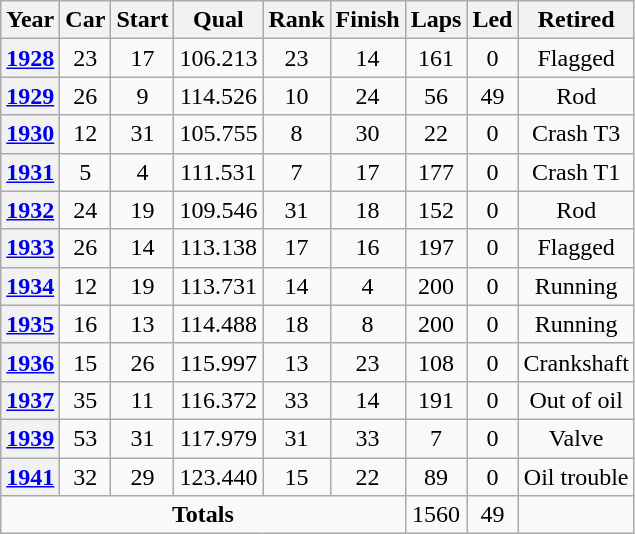<table class="wikitable" style="text-align:center">
<tr>
<th>Year</th>
<th>Car</th>
<th>Start</th>
<th>Qual</th>
<th>Rank</th>
<th>Finish</th>
<th>Laps</th>
<th>Led</th>
<th>Retired</th>
</tr>
<tr>
<th><a href='#'>1928</a></th>
<td>23</td>
<td>17</td>
<td>106.213</td>
<td>23</td>
<td>14</td>
<td>161</td>
<td>0</td>
<td>Flagged</td>
</tr>
<tr>
<th><a href='#'>1929</a></th>
<td>26</td>
<td>9</td>
<td>114.526</td>
<td>10</td>
<td>24</td>
<td>56</td>
<td>49</td>
<td>Rod</td>
</tr>
<tr>
<th><a href='#'>1930</a></th>
<td>12</td>
<td>31</td>
<td>105.755</td>
<td>8</td>
<td>30</td>
<td>22</td>
<td>0</td>
<td>Crash T3</td>
</tr>
<tr>
<th><a href='#'>1931</a></th>
<td>5</td>
<td>4</td>
<td>111.531</td>
<td>7</td>
<td>17</td>
<td>177</td>
<td>0</td>
<td>Crash T1</td>
</tr>
<tr>
<th><a href='#'>1932</a></th>
<td>24</td>
<td>19</td>
<td>109.546</td>
<td>31</td>
<td>18</td>
<td>152</td>
<td>0</td>
<td>Rod</td>
</tr>
<tr>
<th><a href='#'>1933</a></th>
<td>26</td>
<td>14</td>
<td>113.138</td>
<td>17</td>
<td>16</td>
<td>197</td>
<td>0</td>
<td>Flagged</td>
</tr>
<tr>
<th><a href='#'>1934</a></th>
<td>12</td>
<td>19</td>
<td>113.731</td>
<td>14</td>
<td>4</td>
<td>200</td>
<td>0</td>
<td>Running</td>
</tr>
<tr>
<th><a href='#'>1935</a></th>
<td>16</td>
<td>13</td>
<td>114.488</td>
<td>18</td>
<td>8</td>
<td>200</td>
<td>0</td>
<td>Running</td>
</tr>
<tr>
<th><a href='#'>1936</a></th>
<td>15</td>
<td>26</td>
<td>115.997</td>
<td>13</td>
<td>23</td>
<td>108</td>
<td>0</td>
<td>Crankshaft</td>
</tr>
<tr>
<th><a href='#'>1937</a></th>
<td>35</td>
<td>11</td>
<td>116.372</td>
<td>33</td>
<td>14</td>
<td>191</td>
<td>0</td>
<td>Out of oil</td>
</tr>
<tr>
<th><a href='#'>1939</a></th>
<td>53</td>
<td>31</td>
<td>117.979</td>
<td>31</td>
<td>33</td>
<td>7</td>
<td>0</td>
<td>Valve</td>
</tr>
<tr>
<th><a href='#'>1941</a></th>
<td>32</td>
<td>29</td>
<td>123.440</td>
<td>15</td>
<td>22</td>
<td>89</td>
<td>0</td>
<td>Oil trouble</td>
</tr>
<tr>
<td colspan=6><strong>Totals</strong></td>
<td>1560</td>
<td>49</td>
<td></td>
</tr>
</table>
